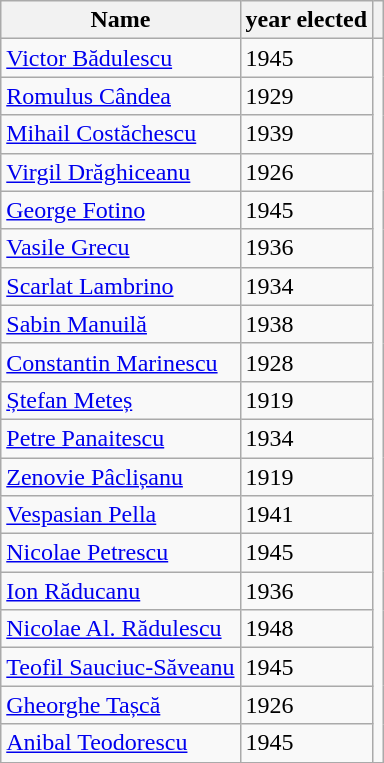<table class="wikitable sortable">
<tr>
<th>Name</th>
<th class="sortable">year elected</th>
<th class="unsortable"></th>
</tr>
<tr>
<td><a href='#'>Victor Bădulescu</a></td>
<td>1945</td>
</tr>
<tr>
<td><a href='#'>Romulus Cândea</a></td>
<td>1929</td>
</tr>
<tr>
<td><a href='#'>Mihail Costăchescu</a></td>
<td>1939</td>
</tr>
<tr>
<td><a href='#'>Virgil Drăghiceanu</a></td>
<td>1926</td>
</tr>
<tr>
<td><a href='#'>George Fotino</a></td>
<td>1945</td>
</tr>
<tr>
<td><a href='#'>Vasile Grecu</a></td>
<td>1936</td>
</tr>
<tr>
<td><a href='#'>Scarlat Lambrino</a></td>
<td>1934</td>
</tr>
<tr>
<td><a href='#'>Sabin Manuilă</a></td>
<td>1938</td>
</tr>
<tr>
<td><a href='#'>Constantin Marinescu</a></td>
<td>1928</td>
</tr>
<tr>
<td><a href='#'>Ștefan Meteș</a></td>
<td>1919</td>
</tr>
<tr>
<td><a href='#'>Petre Panaitescu</a></td>
<td>1934</td>
</tr>
<tr>
<td><a href='#'>Zenovie Pâclișanu</a></td>
<td>1919</td>
</tr>
<tr>
<td><a href='#'>Vespasian Pella</a></td>
<td>1941</td>
</tr>
<tr>
<td><a href='#'>Nicolae Petrescu</a></td>
<td>1945</td>
</tr>
<tr>
<td><a href='#'>Ion Răducanu</a></td>
<td>1936</td>
</tr>
<tr>
<td><a href='#'>Nicolae Al. Rădulescu</a></td>
<td>1948</td>
</tr>
<tr>
<td><a href='#'>Teofil Sauciuc-Săveanu</a></td>
<td>1945</td>
</tr>
<tr>
<td><a href='#'>Gheorghe Tașcă</a></td>
<td>1926</td>
</tr>
<tr>
<td><a href='#'>Anibal Teodorescu</a></td>
<td>1945</td>
</tr>
<tr>
</tr>
</table>
